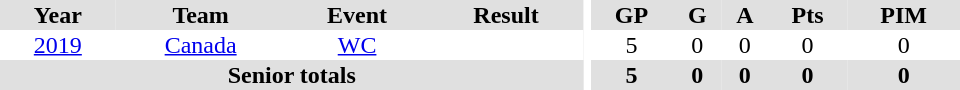<table border="0" cellpadding="1" cellspacing="0" ID="Table3" style="text-align:center; width:40em">
<tr bgcolor="#e0e0e0">
<th>Year</th>
<th>Team</th>
<th>Event</th>
<th>Result</th>
<th rowspan="100" bgcolor="#ffffff"></th>
<th>GP</th>
<th>G</th>
<th>A</th>
<th>Pts</th>
<th>PIM</th>
</tr>
<tr>
<td><a href='#'>2019</a></td>
<td><a href='#'>Canada</a></td>
<td><a href='#'>WC</a></td>
<td></td>
<td>5</td>
<td>0</td>
<td>0</td>
<td>0</td>
<td>0</td>
</tr>
<tr bgcolor="#e0e0e0">
<th colspan="4">Senior totals</th>
<th>5</th>
<th>0</th>
<th>0</th>
<th>0</th>
<th>0</th>
</tr>
</table>
